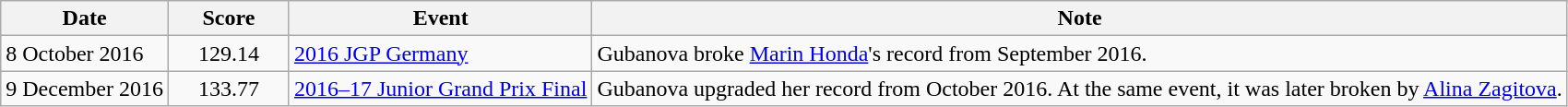<table class="wikitable sortable">
<tr>
<th>Date</th>
<th style="width:80px;">Score</th>
<th>Event</th>
<th>Note</th>
</tr>
<tr>
<td>8 October 2016</td>
<td style="text-align:center;">129.14</td>
<td><a href='#'>2016 JGP Germany</a></td>
<td>Gubanova broke <a href='#'>Marin Honda</a>'s record from September 2016.</td>
</tr>
<tr>
<td>9 December 2016</td>
<td style="text-align:center;">133.77</td>
<td><a href='#'>2016–17 Junior Grand Prix Final</a></td>
<td>Gubanova upgraded her record from October 2016. At the same event, it was later broken by <a href='#'>Alina Zagitova</a>.</td>
</tr>
</table>
